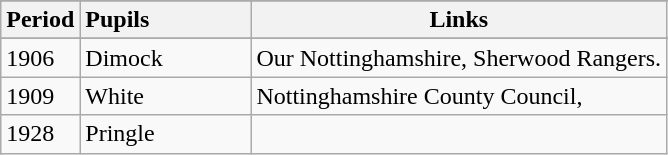<table class="wikitable">
<tr style="vertical-align:top;">
</tr>
<tr>
<th>Period</th>
<th>Pupils                </th>
<th>Links</th>
</tr>
<tr>
</tr>
<tr style="vertical-align:top;">
<td>1906</td>
<td>Dimock</td>
<td>Our Nottinghamshire, Sherwood Rangers.</td>
</tr>
<tr style="vertical-align:top;">
<td>1909</td>
<td>White</td>
<td>Nottinghamshire County Council, </td>
</tr>
<tr style="vertical-align:top;">
<td>1928</td>
<td>Pringle</td>
<td></td>
</tr>
</table>
